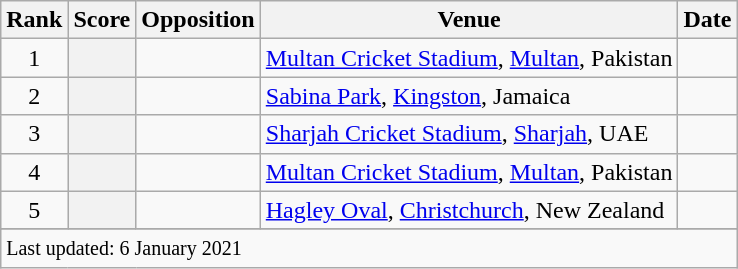<table class="wikitable plainrowheaders sortable">
<tr>
<th scope=col>Rank</th>
<th scope=col>Score</th>
<th scope=col>Opposition</th>
<th scope=col>Venue</th>
<th scope=col>Date</th>
</tr>
<tr>
<td align=center>1</td>
<th scope=row style=text-align:center;></th>
<td></td>
<td><a href='#'>Multan Cricket Stadium</a>, <a href='#'>Multan</a>, Pakistan</td>
<td></td>
</tr>
<tr>
<td align=center>2</td>
<th scope=row style=text-align:center;></th>
<td></td>
<td><a href='#'>Sabina Park</a>, <a href='#'>Kingston</a>, Jamaica</td>
<td></td>
</tr>
<tr>
<td align=center>3</td>
<th scope=row style=text-align:center;></th>
<td></td>
<td><a href='#'>Sharjah Cricket Stadium</a>, <a href='#'>Sharjah</a>, UAE</td>
<td></td>
</tr>
<tr>
<td align=center>4</td>
<th scope=row style=text-align:center;></th>
<td></td>
<td><a href='#'>Multan Cricket Stadium</a>, <a href='#'>Multan</a>, Pakistan</td>
<td></td>
</tr>
<tr>
<td align=center>5</td>
<th scope=row style=text-align:center;></th>
<td></td>
<td><a href='#'>Hagley Oval</a>, <a href='#'>Christchurch</a>, New Zealand</td>
<td></td>
</tr>
<tr>
</tr>
<tr class=sortbottom>
<td colspan=5><small>Last updated: 6 January 2021</small></td>
</tr>
</table>
